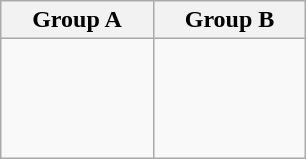<table class="wikitable">
<tr>
<th width=33%>Group A</th>
<th width=33%>Group B</th>
</tr>
<tr>
<td><br><br>
<br>
<br>
</td>
<td><br><br>
<br>
<br>
</td>
</tr>
</table>
